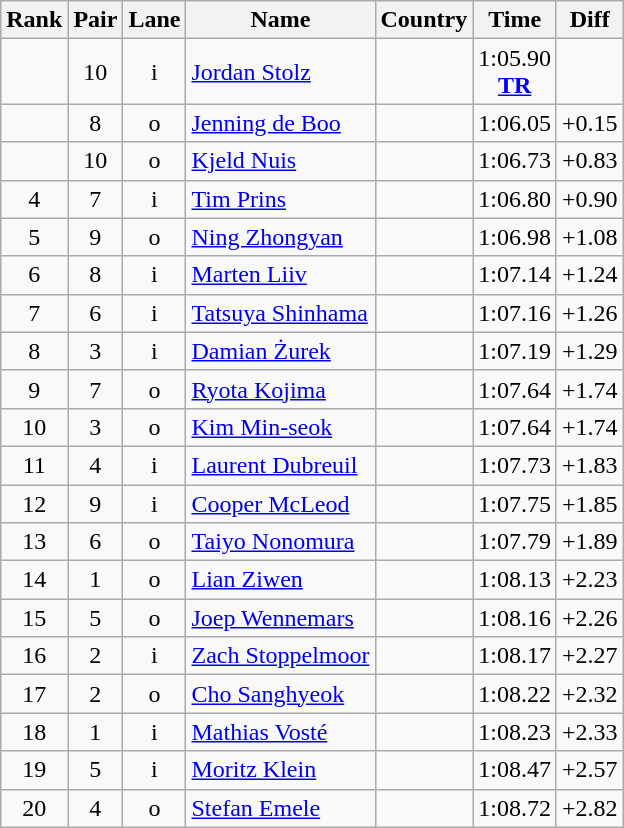<table class="wikitable sortable" style="text-align:center">
<tr>
<th>Rank</th>
<th>Pair</th>
<th>Lane</th>
<th>Name</th>
<th>Country</th>
<th>Time</th>
<th>Diff</th>
</tr>
<tr>
<td></td>
<td>10</td>
<td>i</td>
<td align=left><a href='#'>Jordan Stolz</a></td>
<td align=left></td>
<td>1:05.90<br><strong><a href='#'>TR</a></strong></td>
<td></td>
</tr>
<tr>
<td></td>
<td>8</td>
<td>o</td>
<td align=left><a href='#'>Jenning de Boo</a></td>
<td align=left></td>
<td>1:06.05</td>
<td>+0.15</td>
</tr>
<tr>
<td></td>
<td>10</td>
<td>o</td>
<td align=left><a href='#'>Kjeld Nuis</a></td>
<td align=left></td>
<td>1:06.73</td>
<td>+0.83</td>
</tr>
<tr>
<td>4</td>
<td>7</td>
<td>i</td>
<td align=left><a href='#'>Tim Prins</a></td>
<td align=left></td>
<td>1:06.80</td>
<td>+0.90</td>
</tr>
<tr>
<td>5</td>
<td>9</td>
<td>o</td>
<td align=left><a href='#'>Ning Zhongyan</a></td>
<td align=left></td>
<td>1:06.98</td>
<td>+1.08</td>
</tr>
<tr>
<td>6</td>
<td>8</td>
<td>i</td>
<td align=left><a href='#'>Marten Liiv</a></td>
<td align=left></td>
<td>1:07.14</td>
<td>+1.24</td>
</tr>
<tr>
<td>7</td>
<td>6</td>
<td>i</td>
<td align=left><a href='#'>Tatsuya Shinhama</a></td>
<td align=left></td>
<td>1:07.16</td>
<td>+1.26</td>
</tr>
<tr>
<td>8</td>
<td>3</td>
<td>i</td>
<td align=left><a href='#'>Damian Żurek</a></td>
<td align=left></td>
<td>1:07.19</td>
<td>+1.29</td>
</tr>
<tr>
<td>9</td>
<td>7</td>
<td>o</td>
<td align=left><a href='#'>Ryota Kojima</a></td>
<td align=left></td>
<td>1:07.64</td>
<td>+1.74</td>
</tr>
<tr>
<td>10</td>
<td>3</td>
<td>o</td>
<td align=left><a href='#'>Kim Min-seok</a></td>
<td align=left></td>
<td>1:07.64</td>
<td>+1.74</td>
</tr>
<tr>
<td>11</td>
<td>4</td>
<td>i</td>
<td align=left><a href='#'>Laurent Dubreuil</a></td>
<td align=left></td>
<td>1:07.73</td>
<td>+1.83</td>
</tr>
<tr>
<td>12</td>
<td>9</td>
<td>i</td>
<td align=left><a href='#'>Cooper McLeod</a></td>
<td align=left></td>
<td>1:07.75</td>
<td>+1.85</td>
</tr>
<tr>
<td>13</td>
<td>6</td>
<td>o</td>
<td align=left><a href='#'>Taiyo Nonomura</a></td>
<td align=left></td>
<td>1:07.79</td>
<td>+1.89</td>
</tr>
<tr>
<td>14</td>
<td>1</td>
<td>o</td>
<td align=left><a href='#'>Lian Ziwen</a></td>
<td align=left></td>
<td>1:08.13</td>
<td>+2.23</td>
</tr>
<tr>
<td>15</td>
<td>5</td>
<td>o</td>
<td align=left><a href='#'>Joep Wennemars</a></td>
<td align=left></td>
<td>1:08.16</td>
<td>+2.26</td>
</tr>
<tr>
<td>16</td>
<td>2</td>
<td>i</td>
<td align=left><a href='#'>Zach Stoppelmoor</a></td>
<td align=left></td>
<td>1:08.17</td>
<td>+2.27</td>
</tr>
<tr>
<td>17</td>
<td>2</td>
<td>o</td>
<td align=left><a href='#'>Cho Sanghyeok</a></td>
<td align=left></td>
<td>1:08.22</td>
<td>+2.32</td>
</tr>
<tr>
<td>18</td>
<td>1</td>
<td>i</td>
<td align=left><a href='#'>Mathias Vosté</a></td>
<td align=left></td>
<td>1:08.23</td>
<td>+2.33</td>
</tr>
<tr>
<td>19</td>
<td>5</td>
<td>i</td>
<td align=left><a href='#'>Moritz Klein</a></td>
<td align=left></td>
<td>1:08.47</td>
<td>+2.57</td>
</tr>
<tr>
<td>20</td>
<td>4</td>
<td>o</td>
<td align=left><a href='#'>Stefan Emele</a></td>
<td align=left></td>
<td>1:08.72</td>
<td>+2.82</td>
</tr>
</table>
